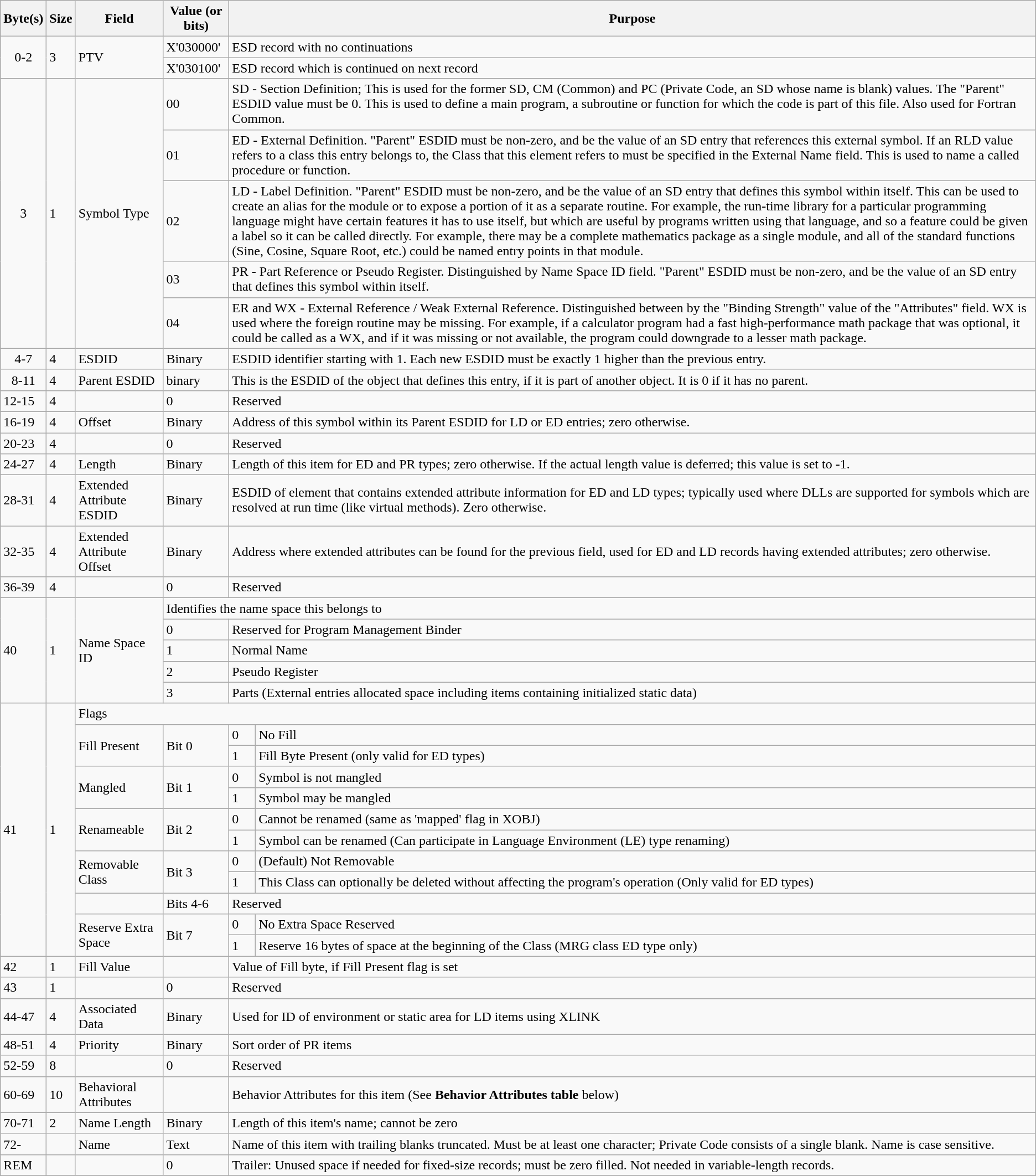<table class="wikitable" border="1">
<tr>
<th>Byte(s)</th>
<th>Size</th>
<th>Field</th>
<th>Value (or bits)</th>
<th colspan=2>Purpose</th>
</tr>
<tr>
<td rowspan=2 style="text-align:center">0-2</td>
<td rowspan=2>3</td>
<td rowspan=2>PTV</td>
<td>X'030000'</td>
<td colspan=2>ESD record with no continuations</td>
</tr>
<tr>
<td>X'030100'</td>
<td colspan=2>ESD record which is continued on next record</td>
</tr>
<tr>
<td rowspan=5 style="text-align:center">3</td>
<td rowspan=5>1</td>
<td rowspan=5>Symbol Type</td>
<td>00</td>
<td colspan=2>SD - Section Definition; This is used for the former SD, CM (Common) and PC (Private Code, an SD whose name is blank) values. The "Parent" ESDID value must be 0. This is used to define a main program, a subroutine or function for which the code is part of this file. Also used for Fortran Common.</td>
</tr>
<tr>
<td>01</td>
<td colspan=2>ED - External Definition. "Parent" ESDID must be non-zero, and be the value of an SD entry that references this external symbol. If an RLD value refers to a class this entry belongs to, the Class that this element refers to must be specified in the External Name field. This is used to name a called procedure or function.</td>
</tr>
<tr>
<td>02</td>
<td colspan=2>LD - Label Definition. "Parent" ESDID must be non-zero, and be the value of an SD entry that defines this symbol within itself. This can be used to create an alias for the module or to expose a portion of it as a separate routine. For example, the run-time library for a particular programming language might have certain features it has to use itself, but which are useful by programs written using that language, and so a feature could be given a label so it can be called directly. For example, there may be a complete mathematics package as a single module, and all of the standard functions (Sine, Cosine, Square Root, etc.) could be named entry points in that module.</td>
</tr>
<tr>
<td>03</td>
<td colspan=2>PR - Part Reference or Pseudo Register. Distinguished by Name Space ID field. "Parent" ESDID must be non-zero, and be the value of an SD entry that defines this symbol within itself.</td>
</tr>
<tr>
<td>04</td>
<td colspan=2>ER and WX - External Reference / Weak External Reference. Distinguished between by the "Binding Strength" value of the "Attributes" field. WX is used where the foreign routine may be missing. For example, if a calculator program had a fast high-performance math package that was optional, it could be called as a WX, and if it was missing or not available, the program could downgrade to a lesser math package.</td>
</tr>
<tr>
<td style="text-align:center">4-7</td>
<td>4</td>
<td>ESDID</td>
<td>Binary</td>
<td colspan=2>ESDID identifier starting with 1. Each new ESDID must be exactly 1 higher than the previous entry.</td>
</tr>
<tr>
<td style="text-align:center">8-11</td>
<td>4</td>
<td>Parent ESDID</td>
<td>binary</td>
<td colspan=2>This is the ESDID of the object that defines this entry, if it is part of another object. It is 0 if it has no parent.</td>
</tr>
<tr>
<td>12-15</td>
<td>4</td>
<td></td>
<td>0</td>
<td colspan=2>Reserved</td>
</tr>
<tr>
<td>16-19</td>
<td>4</td>
<td>Offset</td>
<td>Binary</td>
<td colspan=2>Address of this symbol within its Parent ESDID for LD or ED entries; zero otherwise.</td>
</tr>
<tr>
<td>20-23</td>
<td>4</td>
<td></td>
<td>0</td>
<td colspan=2>Reserved</td>
</tr>
<tr>
<td>24-27</td>
<td>4</td>
<td>Length</td>
<td>Binary</td>
<td colspan=2>Length of this item for ED and PR types; zero otherwise. If the actual length value is deferred; this value is set to -1.</td>
</tr>
<tr>
<td>28-31</td>
<td>4</td>
<td>Extended Attribute ESDID</td>
<td>Binary</td>
<td colspan=2>ESDID of element that contains extended attribute information for ED and LD types; typically used where DLLs are supported for symbols which are resolved at run time (like virtual methods). Zero otherwise.</td>
</tr>
<tr>
<td>32-35</td>
<td>4</td>
<td>Extended Attribute Offset</td>
<td>Binary</td>
<td colspan=2>Address where extended attributes can be found for the previous field, used for ED and LD records having extended attributes; zero otherwise.</td>
</tr>
<tr>
<td>36-39</td>
<td>4</td>
<td></td>
<td>0</td>
<td colspan=2>Reserved</td>
</tr>
<tr>
<td rowspan=5>40</td>
<td rowspan=5>1</td>
<td rowspan=5>Name Space ID</td>
<td colspan=3>Identifies the name space this belongs to</td>
</tr>
<tr>
<td>0</td>
<td colspan=2>Reserved for Program Management Binder</td>
</tr>
<tr>
<td>1</td>
<td colspan=2>Normal Name</td>
</tr>
<tr>
<td>2</td>
<td colspan=2>Pseudo Register</td>
</tr>
<tr>
<td>3</td>
<td colspan=2>Parts (External entries allocated space including items containing initialized static data)</td>
</tr>
<tr>
<td rowspan=12>41</td>
<td rowspan=12>1</td>
<td colspan=4>Flags</td>
</tr>
<tr>
<td rowspan=2>Fill Present</td>
<td rowspan=2>Bit 0</td>
<td>0</td>
<td>No Fill</td>
</tr>
<tr>
<td>1</td>
<td>Fill Byte Present (only valid for ED types)</td>
</tr>
<tr>
<td rowspan=2>Mangled</td>
<td rowspan=2>Bit 1</td>
<td>0</td>
<td>Symbol is not mangled</td>
</tr>
<tr>
<td>1</td>
<td>Symbol may be mangled</td>
</tr>
<tr>
<td rowspan=2>Renameable</td>
<td rowspan=2>Bit 2</td>
<td>0</td>
<td>Cannot be renamed (same as 'mapped' flag in XOBJ)</td>
</tr>
<tr>
<td>1</td>
<td>Symbol can be renamed (Can participate in Language Environment (LE) type renaming)</td>
</tr>
<tr>
<td rowspan=2>Removable Class</td>
<td rowspan=2>Bit 3</td>
<td>0</td>
<td>(Default) Not Removable</td>
</tr>
<tr>
<td>1</td>
<td>This Class can optionally be deleted without affecting the program's operation (Only valid for ED types)</td>
</tr>
<tr>
<td></td>
<td>Bits 4-6</td>
<td colspan=2>Reserved</td>
</tr>
<tr>
<td rowspan=2>Reserve Extra Space</td>
<td rowspan=2>Bit 7</td>
<td>0</td>
<td>No Extra Space Reserved</td>
</tr>
<tr>
<td>1</td>
<td>Reserve 16 bytes of space at the beginning of the Class (MRG class ED type only)</td>
</tr>
<tr>
<td>42</td>
<td>1</td>
<td>Fill Value</td>
<td></td>
<td colspan=2>Value of Fill byte, if Fill Present flag is set</td>
</tr>
<tr>
<td>43</td>
<td>1</td>
<td></td>
<td>0</td>
<td colspan=2>Reserved</td>
</tr>
<tr>
<td>44-47</td>
<td>4</td>
<td>Associated Data</td>
<td>Binary</td>
<td colspan=2>Used for ID of environment or static area for LD items using XLINK</td>
</tr>
<tr>
<td>48-51</td>
<td>4</td>
<td>Priority</td>
<td>Binary</td>
<td colspan=2>Sort order of PR items</td>
</tr>
<tr>
<td>52-59</td>
<td>8</td>
<td></td>
<td>0</td>
<td colspan=2>Reserved</td>
</tr>
<tr>
<td>60-69</td>
<td>10</td>
<td>Behavioral Attributes</td>
<td></td>
<td colspan=2>Behavior Attributes for this item (See <strong>Behavior Attributes table</strong> below)</td>
</tr>
<tr>
<td>70-71</td>
<td>2</td>
<td>Name Length</td>
<td>Binary</td>
<td colspan=2>Length of this item's name; cannot be zero</td>
</tr>
<tr>
<td>72-</td>
<td></td>
<td>Name</td>
<td>Text</td>
<td colspan=2>Name of this item with trailing blanks truncated. Must be at least one character; Private Code consists of a single blank. Name is case sensitive.</td>
</tr>
<tr>
<td>REM</td>
<td></td>
<td></td>
<td>0</td>
<td colspan=2>Trailer: Unused space if needed for fixed-size records; must be zero filled. Not needed in variable-length records.</td>
</tr>
</table>
